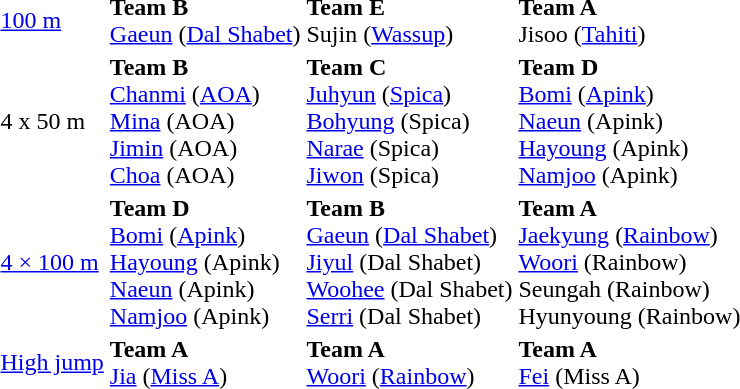<table>
<tr>
<td><a href='#'>100 m</a></td>
<td><strong>Team B</strong><br><a href='#'>Gaeun</a> (<a href='#'>Dal Shabet</a>)</td>
<td><strong>Team E</strong><br>Sujin (<a href='#'>Wassup</a>)</td>
<td><strong>Team A</strong><br>Jisoo (<a href='#'>Tahiti</a>)</td>
</tr>
<tr>
<td>4 x 50 m</td>
<td><strong>Team B</strong><br><a href='#'>Chanmi</a> (<a href='#'>AOA</a>)<br><a href='#'>Mina</a> (AOA)<br><a href='#'>Jimin</a> (AOA)<br><a href='#'>Choa</a> (AOA)</td>
<td><strong>Team C</strong><br><a href='#'>Juhyun</a> (<a href='#'>Spica</a>)<br><a href='#'>Bohyung</a> (Spica)<br><a href='#'>Narae</a> (Spica)<br><a href='#'>Jiwon</a> (Spica)</td>
<td><strong>Team D</strong><br><a href='#'>Bomi</a> (<a href='#'>Apink</a>)<br><a href='#'>Naeun</a> (Apink)<br><a href='#'>Hayoung</a> (Apink)<br><a href='#'>Namjoo</a> (Apink)</td>
</tr>
<tr>
<td><a href='#'>4 × 100 m</a></td>
<td><strong>Team D</strong><br><a href='#'>Bomi</a> (<a href='#'>Apink</a>)<br><a href='#'>Hayoung</a> (Apink)<br><a href='#'>Naeun</a> (Apink)<br><a href='#'>Namjoo</a> (Apink)</td>
<td><strong>Team B</strong><br><a href='#'>Gaeun</a> (<a href='#'>Dal Shabet</a>)<br><a href='#'>Jiyul</a> (Dal Shabet)<br><a href='#'>Woohee</a> (Dal Shabet)<br><a href='#'>Serri</a> (Dal Shabet)</td>
<td><strong>Team A</strong><br><a href='#'>Jaekyung</a> (<a href='#'>Rainbow</a>)<br><a href='#'>Woori</a> (Rainbow)<br>Seungah (Rainbow)<br>Hyunyoung (Rainbow)</td>
</tr>
<tr>
<td><a href='#'>High jump</a></td>
<td><strong>Team A</strong><br><a href='#'>Jia</a> (<a href='#'>Miss A</a>)</td>
<td><strong>Team A</strong><br><a href='#'>Woori</a> (<a href='#'>Rainbow</a>)</td>
<td><strong>Team A</strong><br><a href='#'>Fei</a> (Miss A)</td>
</tr>
</table>
